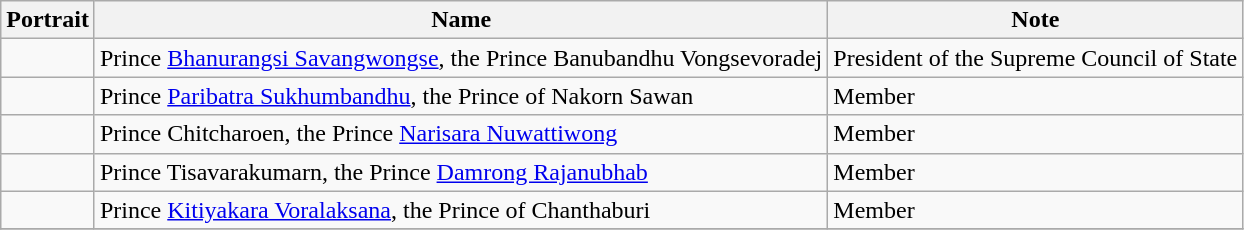<table class="wikitable">
<tr>
<th>Portrait</th>
<th>Name</th>
<th>Note</th>
</tr>
<tr>
<td></td>
<td>Prince <a href='#'>Bhanurangsi Savangwongse</a>, the Prince Banubandhu Vongsevoradej</td>
<td>President of the Supreme Council of State</td>
</tr>
<tr>
<td></td>
<td>Prince <a href='#'>Paribatra Sukhumbandhu</a>, the Prince of Nakorn Sawan</td>
<td>Member</td>
</tr>
<tr>
<td></td>
<td>Prince Chitcharoen, the Prince <a href='#'>Narisara Nuwattiwong</a></td>
<td>Member</td>
</tr>
<tr>
<td></td>
<td>Prince Tisavarakumarn, the Prince <a href='#'>Damrong Rajanubhab</a></td>
<td>Member</td>
</tr>
<tr>
<td></td>
<td>Prince <a href='#'>Kitiyakara Voralaksana</a>, the Prince of Chanthaburi</td>
<td>Member</td>
</tr>
<tr>
</tr>
</table>
